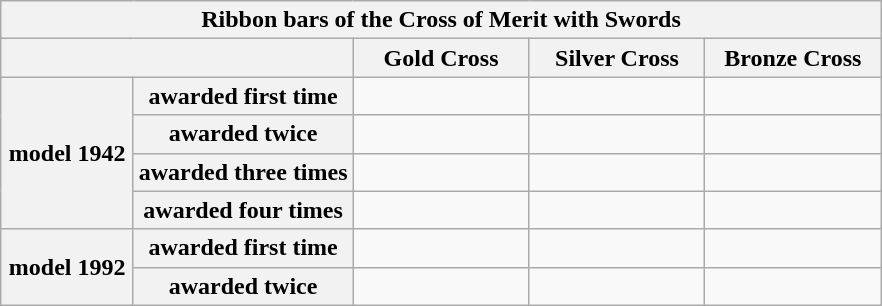<table class="wikitable" align=center style="margin:1em auto;">
<tr>
<th colspan=6>Ribbon bars of the Cross of Merit with Swords</th>
</tr>
<tr>
<th colspan=2></th>
<th width=20% align=center>Gold Cross</th>
<th width=20% align=center>Silver Cross</th>
<th width=20% align=center>Bronze Cross</th>
</tr>
<tr>
<th rowspan=4>model 1942</th>
<th width=25% align=center>awarded first time</th>
<td width=20% align=center></td>
<td width=20% align=center></td>
<td width=20% align=center></td>
</tr>
<tr>
<th width=25% align=center>awarded twice</th>
<td width=20% align=center></td>
<td width=20% align=center></td>
<td width=20% align=center></td>
</tr>
<tr>
<th width=25% align=center>awarded three times</th>
<td width=20% align=center></td>
<td width=20% align=center></td>
<td width=20% align=center></td>
</tr>
<tr>
<th width=25% align=center>awarded four times</th>
<td width=20% align=center></td>
<td width=20% align=center></td>
<td width=20% align=center></td>
</tr>
<tr>
<th rowspan=2>model 1992</th>
<th width=25% align=center>awarded first time</th>
<td width=20% align=center></td>
<td width=20% align=center></td>
<td width=20% align=center></td>
</tr>
<tr>
<th width=25% align=center>awarded twice</th>
<td width=20% align=center></td>
<td width=20% align=center></td>
<td width=20% align=center></td>
</tr>
</table>
